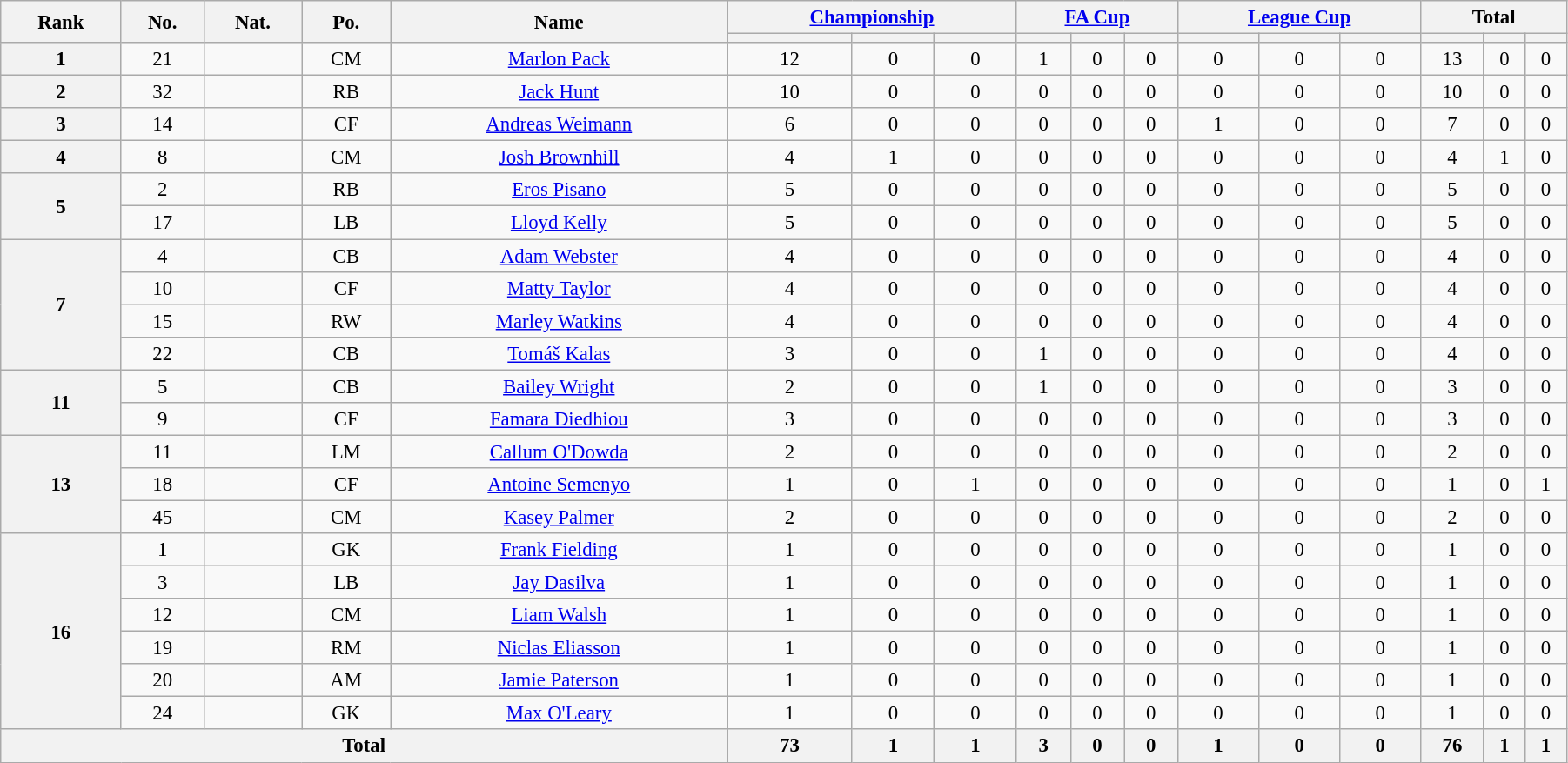<table class="wikitable" style="text-align:center; font-size:95%; width:95%;">
<tr>
<th rowspan=2>Rank</th>
<th rowspan=2>No.</th>
<th rowspan=2>Nat.</th>
<th rowspan=2>Po.</th>
<th rowspan=2>Name</th>
<th colspan=3><a href='#'>Championship</a></th>
<th colspan=3><a href='#'>FA Cup</a></th>
<th colspan=3><a href='#'>League Cup</a></th>
<th colspan=3>Total</th>
</tr>
<tr>
<th></th>
<th></th>
<th></th>
<th></th>
<th></th>
<th></th>
<th></th>
<th></th>
<th></th>
<th></th>
<th></th>
<th></th>
</tr>
<tr>
<th rowspan=1>1</th>
<td>21</td>
<td></td>
<td>CM</td>
<td><a href='#'>Marlon Pack</a></td>
<td>12</td>
<td>0</td>
<td>0</td>
<td>1</td>
<td>0</td>
<td>0</td>
<td>0</td>
<td>0</td>
<td>0</td>
<td>13</td>
<td>0</td>
<td>0</td>
</tr>
<tr>
<th rowspan=1>2</th>
<td>32</td>
<td></td>
<td>RB</td>
<td><a href='#'>Jack Hunt</a></td>
<td>10</td>
<td>0</td>
<td>0</td>
<td>0</td>
<td>0</td>
<td>0</td>
<td>0</td>
<td>0</td>
<td>0</td>
<td>10</td>
<td>0</td>
<td>0</td>
</tr>
<tr>
<th rowspan=1>3</th>
<td>14</td>
<td></td>
<td>CF</td>
<td><a href='#'>Andreas Weimann</a></td>
<td>6</td>
<td>0</td>
<td>0</td>
<td>0</td>
<td>0</td>
<td>0</td>
<td>1</td>
<td>0</td>
<td>0</td>
<td>7</td>
<td>0</td>
<td>0</td>
</tr>
<tr>
<th rowspan=1>4</th>
<td>8</td>
<td></td>
<td>CM</td>
<td><a href='#'>Josh Brownhill</a></td>
<td>4</td>
<td>1</td>
<td>0</td>
<td>0</td>
<td>0</td>
<td>0</td>
<td>0</td>
<td>0</td>
<td>0</td>
<td>4</td>
<td>1</td>
<td>0</td>
</tr>
<tr>
<th rowspan=2>5</th>
<td>2</td>
<td></td>
<td>RB</td>
<td><a href='#'>Eros Pisano</a></td>
<td>5</td>
<td>0</td>
<td>0</td>
<td>0</td>
<td>0</td>
<td>0</td>
<td>0</td>
<td>0</td>
<td>0</td>
<td>5</td>
<td>0</td>
<td>0</td>
</tr>
<tr>
<td>17</td>
<td></td>
<td>LB</td>
<td><a href='#'>Lloyd Kelly</a></td>
<td>5</td>
<td>0</td>
<td>0</td>
<td>0</td>
<td>0</td>
<td>0</td>
<td>0</td>
<td>0</td>
<td>0</td>
<td>5</td>
<td>0</td>
<td>0</td>
</tr>
<tr>
<th rowspan=4>7</th>
<td>4</td>
<td></td>
<td>CB</td>
<td><a href='#'>Adam Webster</a></td>
<td>4</td>
<td>0</td>
<td>0</td>
<td>0</td>
<td>0</td>
<td>0</td>
<td>0</td>
<td>0</td>
<td>0</td>
<td>4</td>
<td>0</td>
<td>0</td>
</tr>
<tr>
<td>10</td>
<td></td>
<td>CF</td>
<td><a href='#'>Matty Taylor</a></td>
<td>4</td>
<td>0</td>
<td>0</td>
<td>0</td>
<td>0</td>
<td>0</td>
<td>0</td>
<td>0</td>
<td>0</td>
<td>4</td>
<td>0</td>
<td>0</td>
</tr>
<tr>
<td>15</td>
<td></td>
<td>RW</td>
<td><a href='#'>Marley Watkins</a></td>
<td>4</td>
<td>0</td>
<td>0</td>
<td>0</td>
<td>0</td>
<td>0</td>
<td>0</td>
<td>0</td>
<td>0</td>
<td>4</td>
<td>0</td>
<td>0</td>
</tr>
<tr>
<td>22</td>
<td></td>
<td>CB</td>
<td><a href='#'>Tomáš Kalas</a></td>
<td>3</td>
<td>0</td>
<td>0</td>
<td>1</td>
<td>0</td>
<td>0</td>
<td>0</td>
<td>0</td>
<td>0</td>
<td>4</td>
<td>0</td>
<td>0</td>
</tr>
<tr>
<th rowspan=2>11</th>
<td>5</td>
<td></td>
<td>CB</td>
<td><a href='#'>Bailey Wright</a></td>
<td>2</td>
<td>0</td>
<td>0</td>
<td>1</td>
<td>0</td>
<td>0</td>
<td>0</td>
<td>0</td>
<td>0</td>
<td>3</td>
<td>0</td>
<td>0</td>
</tr>
<tr>
<td>9</td>
<td></td>
<td>CF</td>
<td><a href='#'>Famara Diedhiou</a></td>
<td>3</td>
<td>0</td>
<td>0</td>
<td>0</td>
<td>0</td>
<td>0</td>
<td>0</td>
<td>0</td>
<td>0</td>
<td>3</td>
<td>0</td>
<td>0</td>
</tr>
<tr>
<th rowspan=3>13</th>
<td>11</td>
<td></td>
<td>LM</td>
<td><a href='#'>Callum O'Dowda</a></td>
<td>2</td>
<td>0</td>
<td>0</td>
<td>0</td>
<td>0</td>
<td>0</td>
<td>0</td>
<td>0</td>
<td>0</td>
<td>2</td>
<td>0</td>
<td>0</td>
</tr>
<tr>
<td>18</td>
<td></td>
<td>CF</td>
<td><a href='#'>Antoine Semenyo</a></td>
<td>1</td>
<td>0</td>
<td>1</td>
<td>0</td>
<td>0</td>
<td>0</td>
<td>0</td>
<td>0</td>
<td>0</td>
<td>1</td>
<td>0</td>
<td>1</td>
</tr>
<tr>
<td>45</td>
<td></td>
<td>CM</td>
<td><a href='#'>Kasey Palmer</a></td>
<td>2</td>
<td>0</td>
<td>0</td>
<td>0</td>
<td>0</td>
<td>0</td>
<td>0</td>
<td>0</td>
<td>0</td>
<td>2</td>
<td>0</td>
<td>0</td>
</tr>
<tr>
<th rowspan=6>16</th>
<td>1</td>
<td></td>
<td>GK</td>
<td><a href='#'>Frank Fielding</a></td>
<td>1</td>
<td>0</td>
<td>0</td>
<td>0</td>
<td>0</td>
<td>0</td>
<td>0</td>
<td>0</td>
<td>0</td>
<td>1</td>
<td>0</td>
<td>0</td>
</tr>
<tr>
<td>3</td>
<td></td>
<td>LB</td>
<td><a href='#'>Jay Dasilva</a></td>
<td>1</td>
<td>0</td>
<td>0</td>
<td>0</td>
<td>0</td>
<td>0</td>
<td>0</td>
<td>0</td>
<td>0</td>
<td>1</td>
<td>0</td>
<td>0</td>
</tr>
<tr>
<td>12</td>
<td></td>
<td>CM</td>
<td><a href='#'>Liam Walsh</a></td>
<td>1</td>
<td>0</td>
<td>0</td>
<td>0</td>
<td>0</td>
<td>0</td>
<td>0</td>
<td>0</td>
<td>0</td>
<td>1</td>
<td>0</td>
<td>0</td>
</tr>
<tr>
<td>19</td>
<td></td>
<td>RM</td>
<td><a href='#'>Niclas Eliasson</a></td>
<td>1</td>
<td>0</td>
<td>0</td>
<td>0</td>
<td>0</td>
<td>0</td>
<td>0</td>
<td>0</td>
<td>0</td>
<td>1</td>
<td>0</td>
<td>0</td>
</tr>
<tr>
<td>20</td>
<td></td>
<td>AM</td>
<td><a href='#'>Jamie Paterson</a></td>
<td>1</td>
<td>0</td>
<td>0</td>
<td>0</td>
<td>0</td>
<td>0</td>
<td>0</td>
<td>0</td>
<td>0</td>
<td>1</td>
<td>0</td>
<td>0</td>
</tr>
<tr>
<td>24</td>
<td></td>
<td>GK</td>
<td><a href='#'>Max O'Leary</a></td>
<td>1</td>
<td>0</td>
<td>0</td>
<td>0</td>
<td>0</td>
<td>0</td>
<td>0</td>
<td>0</td>
<td>0</td>
<td>1</td>
<td>0</td>
<td>0</td>
</tr>
<tr>
<th colspan=5>Total</th>
<th>73</th>
<th>1</th>
<th>1</th>
<th>3</th>
<th>0</th>
<th>0</th>
<th>1</th>
<th>0</th>
<th>0</th>
<th>76</th>
<th>1</th>
<th>1</th>
</tr>
</table>
